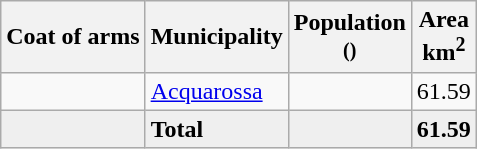<table class="wikitable">
<tr>
<th>Coat of arms</th>
<th>Municipality</th>
<th>Population<br><small>()</small></th>
<th>Area <br>km<sup>2</sup></th>
</tr>
<tr>
<td></td>
<td><a href='#'>Acquarossa</a></td>
<td align="center"></td>
<td align="center">61.59</td>
</tr>
<tr>
<td bgcolor="#EFEFEF"></td>
<td bgcolor="#EFEFEF"><strong>Total</strong></td>
<td bgcolor="#EFEFEF" align="center"></td>
<td bgcolor="#EFEFEF" align="center"><strong>61.59</strong></td>
</tr>
</table>
